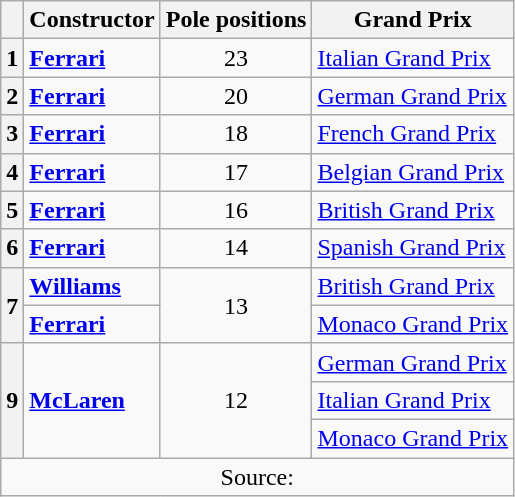<table class="wikitable">
<tr>
<th></th>
<th>Constructor</th>
<th>Pole positions</th>
<th>Grand Prix</th>
</tr>
<tr>
<th>1</th>
<td> <strong><a href='#'>Ferrari</a></strong></td>
<td align=center>23</td>
<td><a href='#'>Italian Grand Prix</a></td>
</tr>
<tr>
<th>2</th>
<td> <strong><a href='#'>Ferrari</a></strong></td>
<td align=center>20</td>
<td><a href='#'>German Grand Prix</a></td>
</tr>
<tr>
<th>3</th>
<td> <strong><a href='#'>Ferrari</a></strong></td>
<td align=center>18</td>
<td><a href='#'>French Grand Prix</a></td>
</tr>
<tr>
<th>4</th>
<td> <strong><a href='#'>Ferrari</a></strong></td>
<td align=center>17</td>
<td><a href='#'>Belgian Grand Prix</a></td>
</tr>
<tr>
<th>5</th>
<td> <strong><a href='#'>Ferrari</a></strong></td>
<td align=center>16</td>
<td><a href='#'>British Grand Prix</a></td>
</tr>
<tr>
<th>6</th>
<td> <strong><a href='#'>Ferrari</a></strong></td>
<td align=center>14</td>
<td><a href='#'>Spanish Grand Prix</a></td>
</tr>
<tr>
<th rowspan=2>7</th>
<td> <strong><a href='#'>Williams</a></strong></td>
<td align=center rowspan=2>13</td>
<td><a href='#'>British Grand Prix</a></td>
</tr>
<tr>
<td> <strong><a href='#'>Ferrari</a></strong></td>
<td><a href='#'>Monaco Grand Prix</a></td>
</tr>
<tr>
<th rowspan=3>9</th>
<td rowspan=3> <strong><a href='#'>McLaren</a></strong></td>
<td align=center rowspan=3>12</td>
<td><a href='#'>German Grand Prix</a></td>
</tr>
<tr>
<td><a href='#'>Italian Grand Prix</a></td>
</tr>
<tr>
<td><a href='#'>Monaco Grand Prix</a></td>
</tr>
<tr>
<td colspan=4 align="center">Source:</td>
</tr>
</table>
